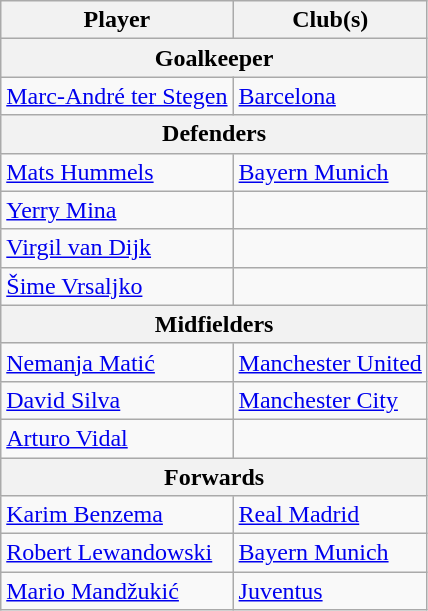<table class="wikitable mw-collapsible mw-collapsed">
<tr>
<th>Player</th>
<th>Club(s)</th>
</tr>
<tr>
<th colspan="2">Goalkeeper</th>
</tr>
<tr>
<td> <a href='#'>Marc-André ter Stegen</a></td>
<td> <a href='#'>Barcelona</a></td>
</tr>
<tr>
<th colspan="2">Defenders</th>
</tr>
<tr>
<td> <a href='#'>Mats Hummels</a></td>
<td> <a href='#'>Bayern Munich</a></td>
</tr>
<tr>
<td> <a href='#'>Yerry Mina</a></td>
<td></td>
</tr>
<tr>
<td> <a href='#'>Virgil van Dijk</a></td>
<td></td>
</tr>
<tr>
<td> <a href='#'>Šime Vrsaljko</a></td>
<td></td>
</tr>
<tr>
<th colspan="2">Midfielders</th>
</tr>
<tr>
<td> <a href='#'>Nemanja Matić</a></td>
<td> <a href='#'>Manchester United</a></td>
</tr>
<tr>
<td> <a href='#'>David Silva</a></td>
<td> <a href='#'>Manchester City</a></td>
</tr>
<tr>
<td> <a href='#'>Arturo Vidal</a></td>
<td></td>
</tr>
<tr>
<th colspan="2">Forwards</th>
</tr>
<tr>
<td> <a href='#'>Karim Benzema</a></td>
<td> <a href='#'>Real Madrid</a></td>
</tr>
<tr>
<td> <a href='#'>Robert Lewandowski</a></td>
<td> <a href='#'>Bayern Munich</a></td>
</tr>
<tr>
<td> <a href='#'>Mario Mandžukić</a></td>
<td> <a href='#'>Juventus</a></td>
</tr>
</table>
